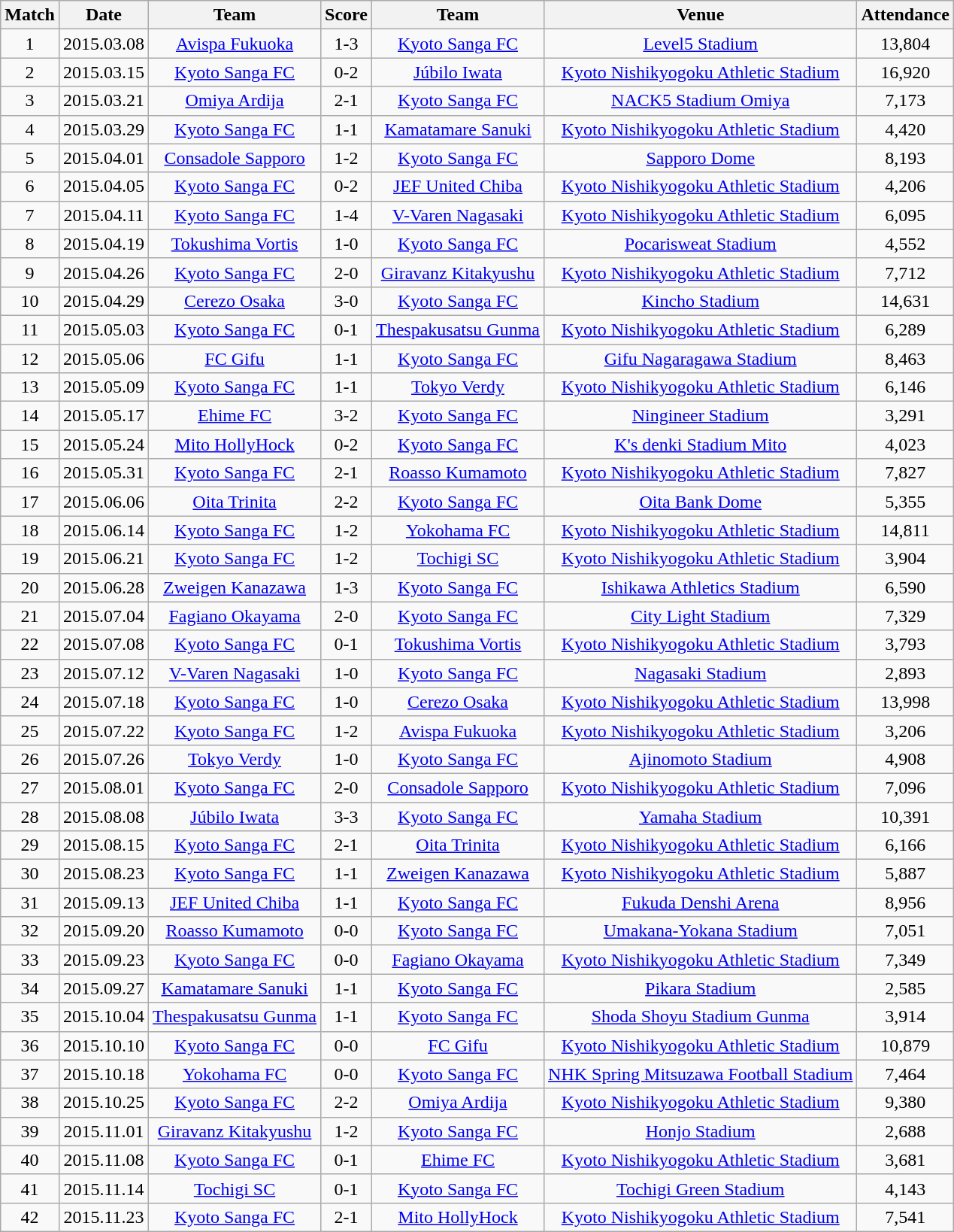<table class="wikitable" style="text-align:center;">
<tr>
<th>Match</th>
<th>Date</th>
<th>Team</th>
<th>Score</th>
<th>Team</th>
<th>Venue</th>
<th>Attendance</th>
</tr>
<tr>
<td>1</td>
<td>2015.03.08</td>
<td><a href='#'>Avispa Fukuoka</a></td>
<td>1-3</td>
<td><a href='#'>Kyoto Sanga FC</a></td>
<td><a href='#'>Level5 Stadium</a></td>
<td>13,804</td>
</tr>
<tr>
<td>2</td>
<td>2015.03.15</td>
<td><a href='#'>Kyoto Sanga FC</a></td>
<td>0-2</td>
<td><a href='#'>Júbilo Iwata</a></td>
<td><a href='#'>Kyoto Nishikyogoku Athletic Stadium</a></td>
<td>16,920</td>
</tr>
<tr>
<td>3</td>
<td>2015.03.21</td>
<td><a href='#'>Omiya Ardija</a></td>
<td>2-1</td>
<td><a href='#'>Kyoto Sanga FC</a></td>
<td><a href='#'>NACK5 Stadium Omiya</a></td>
<td>7,173</td>
</tr>
<tr>
<td>4</td>
<td>2015.03.29</td>
<td><a href='#'>Kyoto Sanga FC</a></td>
<td>1-1</td>
<td><a href='#'>Kamatamare Sanuki</a></td>
<td><a href='#'>Kyoto Nishikyogoku Athletic Stadium</a></td>
<td>4,420</td>
</tr>
<tr>
<td>5</td>
<td>2015.04.01</td>
<td><a href='#'>Consadole Sapporo</a></td>
<td>1-2</td>
<td><a href='#'>Kyoto Sanga FC</a></td>
<td><a href='#'>Sapporo Dome</a></td>
<td>8,193</td>
</tr>
<tr>
<td>6</td>
<td>2015.04.05</td>
<td><a href='#'>Kyoto Sanga FC</a></td>
<td>0-2</td>
<td><a href='#'>JEF United Chiba</a></td>
<td><a href='#'>Kyoto Nishikyogoku Athletic Stadium</a></td>
<td>4,206</td>
</tr>
<tr>
<td>7</td>
<td>2015.04.11</td>
<td><a href='#'>Kyoto Sanga FC</a></td>
<td>1-4</td>
<td><a href='#'>V-Varen Nagasaki</a></td>
<td><a href='#'>Kyoto Nishikyogoku Athletic Stadium</a></td>
<td>6,095</td>
</tr>
<tr>
<td>8</td>
<td>2015.04.19</td>
<td><a href='#'>Tokushima Vortis</a></td>
<td>1-0</td>
<td><a href='#'>Kyoto Sanga FC</a></td>
<td><a href='#'>Pocarisweat Stadium</a></td>
<td>4,552</td>
</tr>
<tr>
<td>9</td>
<td>2015.04.26</td>
<td><a href='#'>Kyoto Sanga FC</a></td>
<td>2-0</td>
<td><a href='#'>Giravanz Kitakyushu</a></td>
<td><a href='#'>Kyoto Nishikyogoku Athletic Stadium</a></td>
<td>7,712</td>
</tr>
<tr>
<td>10</td>
<td>2015.04.29</td>
<td><a href='#'>Cerezo Osaka</a></td>
<td>3-0</td>
<td><a href='#'>Kyoto Sanga FC</a></td>
<td><a href='#'>Kincho Stadium</a></td>
<td>14,631</td>
</tr>
<tr>
<td>11</td>
<td>2015.05.03</td>
<td><a href='#'>Kyoto Sanga FC</a></td>
<td>0-1</td>
<td><a href='#'>Thespakusatsu Gunma</a></td>
<td><a href='#'>Kyoto Nishikyogoku Athletic Stadium</a></td>
<td>6,289</td>
</tr>
<tr>
<td>12</td>
<td>2015.05.06</td>
<td><a href='#'>FC Gifu</a></td>
<td>1-1</td>
<td><a href='#'>Kyoto Sanga FC</a></td>
<td><a href='#'>Gifu Nagaragawa Stadium</a></td>
<td>8,463</td>
</tr>
<tr>
<td>13</td>
<td>2015.05.09</td>
<td><a href='#'>Kyoto Sanga FC</a></td>
<td>1-1</td>
<td><a href='#'>Tokyo Verdy</a></td>
<td><a href='#'>Kyoto Nishikyogoku Athletic Stadium</a></td>
<td>6,146</td>
</tr>
<tr>
<td>14</td>
<td>2015.05.17</td>
<td><a href='#'>Ehime FC</a></td>
<td>3-2</td>
<td><a href='#'>Kyoto Sanga FC</a></td>
<td><a href='#'>Ningineer Stadium</a></td>
<td>3,291</td>
</tr>
<tr>
<td>15</td>
<td>2015.05.24</td>
<td><a href='#'>Mito HollyHock</a></td>
<td>0-2</td>
<td><a href='#'>Kyoto Sanga FC</a></td>
<td><a href='#'>K's denki Stadium Mito</a></td>
<td>4,023</td>
</tr>
<tr>
<td>16</td>
<td>2015.05.31</td>
<td><a href='#'>Kyoto Sanga FC</a></td>
<td>2-1</td>
<td><a href='#'>Roasso Kumamoto</a></td>
<td><a href='#'>Kyoto Nishikyogoku Athletic Stadium</a></td>
<td>7,827</td>
</tr>
<tr>
<td>17</td>
<td>2015.06.06</td>
<td><a href='#'>Oita Trinita</a></td>
<td>2-2</td>
<td><a href='#'>Kyoto Sanga FC</a></td>
<td><a href='#'>Oita Bank Dome</a></td>
<td>5,355</td>
</tr>
<tr>
<td>18</td>
<td>2015.06.14</td>
<td><a href='#'>Kyoto Sanga FC</a></td>
<td>1-2</td>
<td><a href='#'>Yokohama FC</a></td>
<td><a href='#'>Kyoto Nishikyogoku Athletic Stadium</a></td>
<td>14,811</td>
</tr>
<tr>
<td>19</td>
<td>2015.06.21</td>
<td><a href='#'>Kyoto Sanga FC</a></td>
<td>1-2</td>
<td><a href='#'>Tochigi SC</a></td>
<td><a href='#'>Kyoto Nishikyogoku Athletic Stadium</a></td>
<td>3,904</td>
</tr>
<tr>
<td>20</td>
<td>2015.06.28</td>
<td><a href='#'>Zweigen Kanazawa</a></td>
<td>1-3</td>
<td><a href='#'>Kyoto Sanga FC</a></td>
<td><a href='#'>Ishikawa Athletics Stadium</a></td>
<td>6,590</td>
</tr>
<tr>
<td>21</td>
<td>2015.07.04</td>
<td><a href='#'>Fagiano Okayama</a></td>
<td>2-0</td>
<td><a href='#'>Kyoto Sanga FC</a></td>
<td><a href='#'>City Light Stadium</a></td>
<td>7,329</td>
</tr>
<tr>
<td>22</td>
<td>2015.07.08</td>
<td><a href='#'>Kyoto Sanga FC</a></td>
<td>0-1</td>
<td><a href='#'>Tokushima Vortis</a></td>
<td><a href='#'>Kyoto Nishikyogoku Athletic Stadium</a></td>
<td>3,793</td>
</tr>
<tr>
<td>23</td>
<td>2015.07.12</td>
<td><a href='#'>V-Varen Nagasaki</a></td>
<td>1-0</td>
<td><a href='#'>Kyoto Sanga FC</a></td>
<td><a href='#'>Nagasaki Stadium</a></td>
<td>2,893</td>
</tr>
<tr>
<td>24</td>
<td>2015.07.18</td>
<td><a href='#'>Kyoto Sanga FC</a></td>
<td>1-0</td>
<td><a href='#'>Cerezo Osaka</a></td>
<td><a href='#'>Kyoto Nishikyogoku Athletic Stadium</a></td>
<td>13,998</td>
</tr>
<tr>
<td>25</td>
<td>2015.07.22</td>
<td><a href='#'>Kyoto Sanga FC</a></td>
<td>1-2</td>
<td><a href='#'>Avispa Fukuoka</a></td>
<td><a href='#'>Kyoto Nishikyogoku Athletic Stadium</a></td>
<td>3,206</td>
</tr>
<tr>
<td>26</td>
<td>2015.07.26</td>
<td><a href='#'>Tokyo Verdy</a></td>
<td>1-0</td>
<td><a href='#'>Kyoto Sanga FC</a></td>
<td><a href='#'>Ajinomoto Stadium</a></td>
<td>4,908</td>
</tr>
<tr>
<td>27</td>
<td>2015.08.01</td>
<td><a href='#'>Kyoto Sanga FC</a></td>
<td>2-0</td>
<td><a href='#'>Consadole Sapporo</a></td>
<td><a href='#'>Kyoto Nishikyogoku Athletic Stadium</a></td>
<td>7,096</td>
</tr>
<tr>
<td>28</td>
<td>2015.08.08</td>
<td><a href='#'>Júbilo Iwata</a></td>
<td>3-3</td>
<td><a href='#'>Kyoto Sanga FC</a></td>
<td><a href='#'>Yamaha Stadium</a></td>
<td>10,391</td>
</tr>
<tr>
<td>29</td>
<td>2015.08.15</td>
<td><a href='#'>Kyoto Sanga FC</a></td>
<td>2-1</td>
<td><a href='#'>Oita Trinita</a></td>
<td><a href='#'>Kyoto Nishikyogoku Athletic Stadium</a></td>
<td>6,166</td>
</tr>
<tr>
<td>30</td>
<td>2015.08.23</td>
<td><a href='#'>Kyoto Sanga FC</a></td>
<td>1-1</td>
<td><a href='#'>Zweigen Kanazawa</a></td>
<td><a href='#'>Kyoto Nishikyogoku Athletic Stadium</a></td>
<td>5,887</td>
</tr>
<tr>
<td>31</td>
<td>2015.09.13</td>
<td><a href='#'>JEF United Chiba</a></td>
<td>1-1</td>
<td><a href='#'>Kyoto Sanga FC</a></td>
<td><a href='#'>Fukuda Denshi Arena</a></td>
<td>8,956</td>
</tr>
<tr>
<td>32</td>
<td>2015.09.20</td>
<td><a href='#'>Roasso Kumamoto</a></td>
<td>0-0</td>
<td><a href='#'>Kyoto Sanga FC</a></td>
<td><a href='#'>Umakana-Yokana Stadium</a></td>
<td>7,051</td>
</tr>
<tr>
<td>33</td>
<td>2015.09.23</td>
<td><a href='#'>Kyoto Sanga FC</a></td>
<td>0-0</td>
<td><a href='#'>Fagiano Okayama</a></td>
<td><a href='#'>Kyoto Nishikyogoku Athletic Stadium</a></td>
<td>7,349</td>
</tr>
<tr>
<td>34</td>
<td>2015.09.27</td>
<td><a href='#'>Kamatamare Sanuki</a></td>
<td>1-1</td>
<td><a href='#'>Kyoto Sanga FC</a></td>
<td><a href='#'>Pikara Stadium</a></td>
<td>2,585</td>
</tr>
<tr>
<td>35</td>
<td>2015.10.04</td>
<td><a href='#'>Thespakusatsu Gunma</a></td>
<td>1-1</td>
<td><a href='#'>Kyoto Sanga FC</a></td>
<td><a href='#'>Shoda Shoyu Stadium Gunma</a></td>
<td>3,914</td>
</tr>
<tr>
<td>36</td>
<td>2015.10.10</td>
<td><a href='#'>Kyoto Sanga FC</a></td>
<td>0-0</td>
<td><a href='#'>FC Gifu</a></td>
<td><a href='#'>Kyoto Nishikyogoku Athletic Stadium</a></td>
<td>10,879</td>
</tr>
<tr>
<td>37</td>
<td>2015.10.18</td>
<td><a href='#'>Yokohama FC</a></td>
<td>0-0</td>
<td><a href='#'>Kyoto Sanga FC</a></td>
<td><a href='#'>NHK Spring Mitsuzawa Football Stadium</a></td>
<td>7,464</td>
</tr>
<tr>
<td>38</td>
<td>2015.10.25</td>
<td><a href='#'>Kyoto Sanga FC</a></td>
<td>2-2</td>
<td><a href='#'>Omiya Ardija</a></td>
<td><a href='#'>Kyoto Nishikyogoku Athletic Stadium</a></td>
<td>9,380</td>
</tr>
<tr>
<td>39</td>
<td>2015.11.01</td>
<td><a href='#'>Giravanz Kitakyushu</a></td>
<td>1-2</td>
<td><a href='#'>Kyoto Sanga FC</a></td>
<td><a href='#'>Honjo Stadium</a></td>
<td>2,688</td>
</tr>
<tr>
<td>40</td>
<td>2015.11.08</td>
<td><a href='#'>Kyoto Sanga FC</a></td>
<td>0-1</td>
<td><a href='#'>Ehime FC</a></td>
<td><a href='#'>Kyoto Nishikyogoku Athletic Stadium</a></td>
<td>3,681</td>
</tr>
<tr>
<td>41</td>
<td>2015.11.14</td>
<td><a href='#'>Tochigi SC</a></td>
<td>0-1</td>
<td><a href='#'>Kyoto Sanga FC</a></td>
<td><a href='#'>Tochigi Green Stadium</a></td>
<td>4,143</td>
</tr>
<tr>
<td>42</td>
<td>2015.11.23</td>
<td><a href='#'>Kyoto Sanga FC</a></td>
<td>2-1</td>
<td><a href='#'>Mito HollyHock</a></td>
<td><a href='#'>Kyoto Nishikyogoku Athletic Stadium</a></td>
<td>7,541</td>
</tr>
</table>
